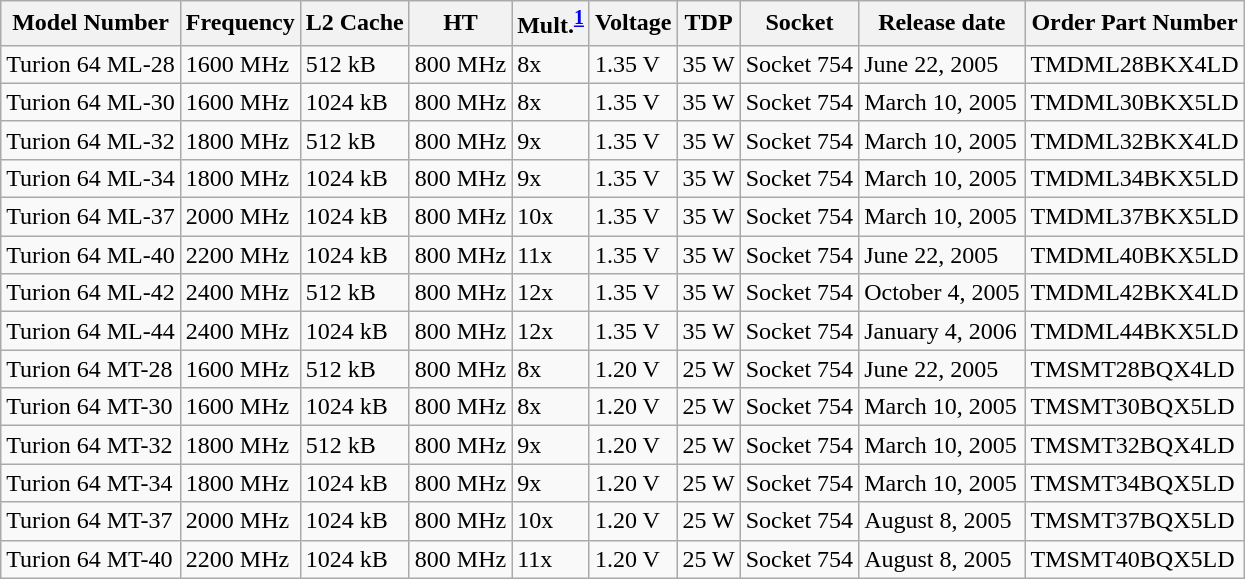<table class="wikitable">
<tr>
<th>Model Number</th>
<th>Frequency</th>
<th>L2 Cache</th>
<th>HT</th>
<th>Mult.<sup><a href='#'>1</a></sup></th>
<th>Voltage</th>
<th>TDP</th>
<th>Socket</th>
<th>Release date</th>
<th>Order Part Number</th>
</tr>
<tr>
<td>Turion 64 ML-28</td>
<td>1600 MHz</td>
<td>512 kB</td>
<td>800 MHz</td>
<td>8x</td>
<td>1.35 V</td>
<td>35 W</td>
<td>Socket 754</td>
<td>June 22, 2005</td>
<td>TMDML28BKX4LD</td>
</tr>
<tr>
<td>Turion 64 ML-30</td>
<td>1600 MHz</td>
<td>1024 kB</td>
<td>800 MHz</td>
<td>8x</td>
<td>1.35 V</td>
<td>35 W</td>
<td>Socket 754</td>
<td>March 10, 2005</td>
<td>TMDML30BKX5LD</td>
</tr>
<tr>
<td>Turion 64 ML-32</td>
<td>1800 MHz</td>
<td>512 kB</td>
<td>800 MHz</td>
<td>9x</td>
<td>1.35 V</td>
<td>35 W</td>
<td>Socket 754</td>
<td>March 10, 2005</td>
<td>TMDML32BKX4LD</td>
</tr>
<tr>
<td>Turion 64 ML-34</td>
<td>1800 MHz</td>
<td>1024 kB</td>
<td>800 MHz</td>
<td>9x</td>
<td>1.35 V</td>
<td>35 W</td>
<td>Socket 754</td>
<td>March 10, 2005</td>
<td>TMDML34BKX5LD</td>
</tr>
<tr>
<td>Turion 64 ML-37</td>
<td>2000 MHz</td>
<td>1024 kB</td>
<td>800 MHz</td>
<td>10x</td>
<td>1.35 V</td>
<td>35 W</td>
<td>Socket 754</td>
<td>March 10, 2005</td>
<td>TMDML37BKX5LD</td>
</tr>
<tr>
<td>Turion 64 ML-40</td>
<td>2200 MHz</td>
<td>1024 kB</td>
<td>800 MHz</td>
<td>11x</td>
<td>1.35 V</td>
<td>35 W</td>
<td>Socket 754</td>
<td>June 22, 2005</td>
<td>TMDML40BKX5LD</td>
</tr>
<tr>
<td>Turion 64 ML-42</td>
<td>2400 MHz</td>
<td>512 kB</td>
<td>800 MHz</td>
<td>12x</td>
<td>1.35 V</td>
<td>35 W</td>
<td>Socket 754</td>
<td>October 4, 2005</td>
<td>TMDML42BKX4LD</td>
</tr>
<tr>
<td>Turion 64 ML-44</td>
<td>2400 MHz</td>
<td>1024 kB</td>
<td>800 MHz</td>
<td>12x</td>
<td>1.35 V</td>
<td>35 W</td>
<td>Socket 754</td>
<td>January 4, 2006</td>
<td>TMDML44BKX5LD</td>
</tr>
<tr>
<td>Turion 64 MT-28</td>
<td>1600 MHz</td>
<td>512 kB</td>
<td>800 MHz</td>
<td>8x</td>
<td>1.20 V</td>
<td>25 W</td>
<td>Socket 754</td>
<td>June 22, 2005</td>
<td>TMSMT28BQX4LD</td>
</tr>
<tr>
<td>Turion 64 MT-30</td>
<td>1600 MHz</td>
<td>1024 kB</td>
<td>800 MHz</td>
<td>8x</td>
<td>1.20 V</td>
<td>25 W</td>
<td>Socket 754</td>
<td>March 10, 2005</td>
<td>TMSMT30BQX5LD</td>
</tr>
<tr>
<td>Turion 64 MT-32</td>
<td>1800 MHz</td>
<td>512 kB</td>
<td>800 MHz</td>
<td>9x</td>
<td>1.20 V</td>
<td>25 W</td>
<td>Socket 754</td>
<td>March 10, 2005</td>
<td>TMSMT32BQX4LD</td>
</tr>
<tr>
<td>Turion 64 MT-34</td>
<td>1800 MHz</td>
<td>1024 kB</td>
<td>800 MHz</td>
<td>9x</td>
<td>1.20 V</td>
<td>25 W</td>
<td>Socket 754</td>
<td>March 10, 2005</td>
<td>TMSMT34BQX5LD</td>
</tr>
<tr>
<td>Turion 64 MT-37</td>
<td>2000 MHz</td>
<td>1024 kB</td>
<td>800 MHz</td>
<td>10x</td>
<td>1.20 V</td>
<td>25 W</td>
<td>Socket 754</td>
<td>August 8, 2005</td>
<td>TMSMT37BQX5LD</td>
</tr>
<tr>
<td>Turion 64 MT-40</td>
<td>2200 MHz</td>
<td>1024 kB</td>
<td>800 MHz</td>
<td>11x</td>
<td>1.20 V</td>
<td>25 W</td>
<td>Socket 754</td>
<td>August 8, 2005</td>
<td>TMSMT40BQX5LD</td>
</tr>
</table>
